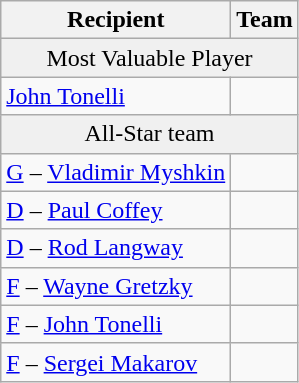<table class="wikitable">
<tr>
<th>Recipient</th>
<th>Team</th>
</tr>
<tr align="center" bgcolor="f0f0f0">
<td colspan="2">Most Valuable Player</td>
</tr>
<tr>
<td><a href='#'>John Tonelli</a></td>
<td></td>
</tr>
<tr align="center" bgcolor="f0f0f0">
<td colspan="2">All-Star team</td>
</tr>
<tr>
<td><a href='#'>G</a> – <a href='#'>Vladimir Myshkin</a></td>
<td></td>
</tr>
<tr>
<td><a href='#'>D</a> – <a href='#'>Paul Coffey</a></td>
<td></td>
</tr>
<tr>
<td><a href='#'>D</a> – <a href='#'>Rod Langway</a></td>
<td></td>
</tr>
<tr>
<td><a href='#'>F</a> – <a href='#'>Wayne Gretzky</a></td>
<td></td>
</tr>
<tr>
<td><a href='#'>F</a> – <a href='#'>John Tonelli</a></td>
<td></td>
</tr>
<tr>
<td><a href='#'>F</a> – <a href='#'>Sergei Makarov</a></td>
<td></td>
</tr>
</table>
